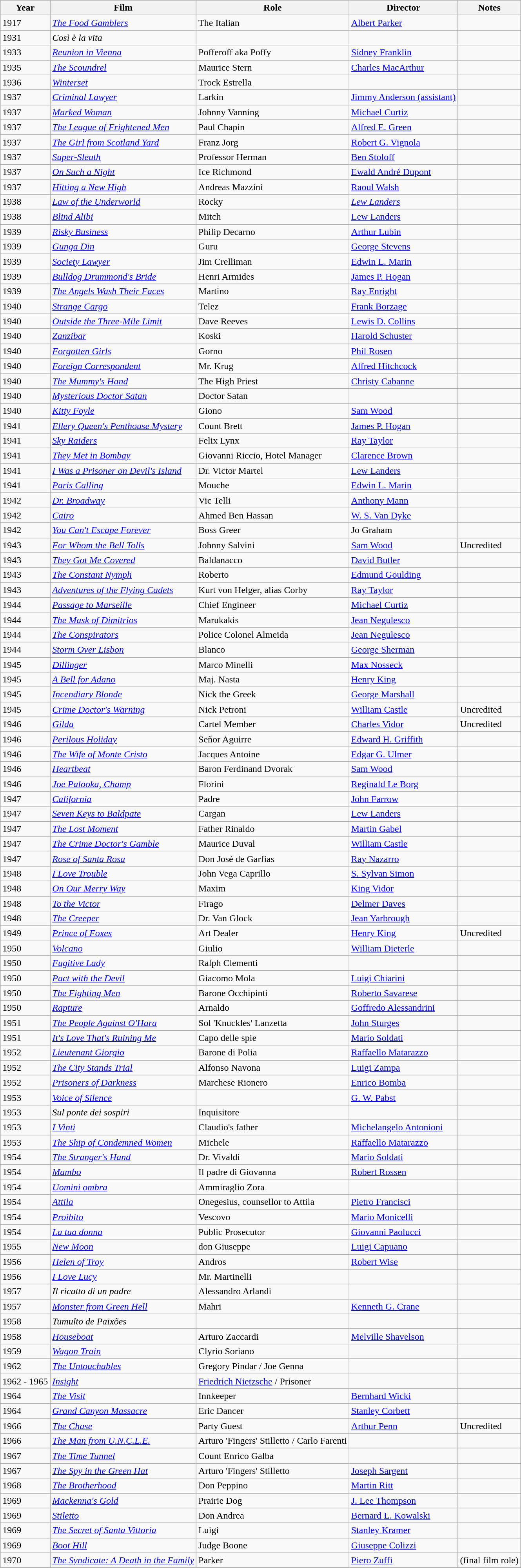<table class="wikitable sortable">
<tr>
<th>Year</th>
<th>Film</th>
<th>Role</th>
<th>Director</th>
<th class="unsortable">Notes</th>
</tr>
<tr>
<td>1917</td>
<td><em><a href='#'>The Food Gamblers</a></em></td>
<td>The Italian</td>
<td><a href='#'>Albert Parker</a></td>
<td></td>
</tr>
<tr>
<td>1931</td>
<td><em>Così è la vita</em></td>
<td></td>
<td></td>
<td></td>
</tr>
<tr>
<td>1933</td>
<td><em><a href='#'>Reunion in Vienna</a></em></td>
<td>Pofferoff aka Poffy</td>
<td><a href='#'>Sidney Franklin</a></td>
<td></td>
</tr>
<tr>
<td>1935</td>
<td><em><a href='#'>The Scoundrel</a></em></td>
<td>Maurice Stern</td>
<td><a href='#'>Charles MacArthur</a></td>
<td></td>
</tr>
<tr>
<td>1936</td>
<td><em><a href='#'>Winterset</a></em></td>
<td>Trock Estrella</td>
<td></td>
<td></td>
</tr>
<tr>
<td>1937</td>
<td><em><a href='#'>Criminal Lawyer</a></em></td>
<td>Larkin</td>
<td><a href='#'>Jimmy Anderson (assistant)</a></td>
<td></td>
</tr>
<tr>
<td>1937</td>
<td><em><a href='#'>Marked Woman</a></em></td>
<td>Johnny Vanning</td>
<td><a href='#'>Michael Curtiz</a></td>
<td></td>
</tr>
<tr>
<td>1937</td>
<td><em><a href='#'>The League of Frightened Men</a></em></td>
<td>Paul Chapin</td>
<td><a href='#'>Alfred E. Green</a></td>
<td></td>
</tr>
<tr>
<td>1937</td>
<td><em><a href='#'>The Girl from Scotland Yard</a></em></td>
<td>Franz Jorg</td>
<td><a href='#'>Robert G. Vignola</a></td>
<td></td>
</tr>
<tr>
<td>1937</td>
<td><em><a href='#'>Super-Sleuth</a></em></td>
<td>Professor Herman</td>
<td><a href='#'>Ben Stoloff</a></td>
<td></td>
</tr>
<tr>
<td>1937</td>
<td><em><a href='#'>On Such a Night</a></em></td>
<td>Ice Richmond</td>
<td><a href='#'>Ewald André Dupont</a></td>
<td></td>
</tr>
<tr>
<td>1937</td>
<td><em><a href='#'>Hitting a New High</a></em></td>
<td>Andreas Mazzini</td>
<td><a href='#'>Raoul Walsh</a></td>
<td></td>
</tr>
<tr>
<td>1938</td>
<td><em><a href='#'>Law of the Underworld</a></em></td>
<td>Rocky</td>
<td><em><a href='#'>Lew Landers</a></em></td>
<td></td>
</tr>
<tr>
<td>1938</td>
<td><em><a href='#'>Blind Alibi</a></em></td>
<td>Mitch</td>
<td><a href='#'>Lew Landers</a></td>
<td></td>
</tr>
<tr>
<td>1939</td>
<td><em><a href='#'>Risky Business</a></em></td>
<td>Philip Decarno</td>
<td><a href='#'>Arthur Lubin</a></td>
<td></td>
</tr>
<tr>
<td>1939</td>
<td><em><a href='#'>Gunga Din</a></em></td>
<td>Guru</td>
<td><a href='#'>George Stevens</a></td>
<td></td>
</tr>
<tr>
<td>1939</td>
<td><em><a href='#'>Society Lawyer</a></em></td>
<td>Jim Crelliman</td>
<td><a href='#'>Edwin L. Marin</a></td>
<td></td>
</tr>
<tr>
<td>1939</td>
<td><em><a href='#'>Bulldog Drummond's Bride</a></em></td>
<td>Henri Armides</td>
<td><a href='#'>James P. Hogan</a></td>
<td></td>
</tr>
<tr>
<td>1939</td>
<td><em><a href='#'>The Angels Wash Their Faces</a></em></td>
<td>Martino</td>
<td><a href='#'>Ray Enright</a></td>
<td></td>
</tr>
<tr>
<td>1940</td>
<td><em><a href='#'>Strange Cargo</a></em></td>
<td>Telez</td>
<td><a href='#'>Frank Borzage</a></td>
<td></td>
</tr>
<tr>
<td>1940</td>
<td><em><a href='#'>Outside the Three-Mile Limit</a></em></td>
<td>Dave Reeves</td>
<td><a href='#'>Lewis D. Collins</a></td>
<td></td>
</tr>
<tr>
<td>1940</td>
<td><em><a href='#'>Zanzibar</a></em></td>
<td>Koski</td>
<td><a href='#'>Harold Schuster</a></td>
<td></td>
</tr>
<tr>
<td>1940</td>
<td><em><a href='#'>Forgotten Girls</a></em></td>
<td>Gorno</td>
<td><a href='#'>Phil Rosen</a></td>
<td></td>
</tr>
<tr>
<td>1940</td>
<td><em><a href='#'>Foreign Correspondent</a></em></td>
<td>Mr. Krug</td>
<td><a href='#'>Alfred Hitchcock</a></td>
<td></td>
</tr>
<tr>
<td>1940</td>
<td><em><a href='#'>The Mummy's Hand</a></em></td>
<td>The High Priest</td>
<td><a href='#'>Christy Cabanne</a></td>
<td></td>
</tr>
<tr>
<td>1940</td>
<td><em><a href='#'>Mysterious Doctor Satan</a></em></td>
<td>Doctor Satan</td>
<td></td>
<td></td>
</tr>
<tr>
<td>1940</td>
<td><em><a href='#'>Kitty Foyle</a></em></td>
<td>Giono</td>
<td><a href='#'>Sam Wood</a></td>
<td></td>
</tr>
<tr>
<td>1941</td>
<td><em><a href='#'>Ellery Queen's Penthouse Mystery</a></em></td>
<td>Count Brett</td>
<td><a href='#'>James P. Hogan</a></td>
<td></td>
</tr>
<tr>
<td>1941</td>
<td><em><a href='#'>Sky Raiders</a></em></td>
<td>Felix Lynx</td>
<td><a href='#'>Ray Taylor</a></td>
<td></td>
</tr>
<tr>
<td>1941</td>
<td><em><a href='#'>They Met in Bombay</a></em></td>
<td>Giovanni Riccio, Hotel Manager</td>
<td><a href='#'>Clarence Brown</a></td>
<td></td>
</tr>
<tr>
<td>1941</td>
<td><em><a href='#'>I Was a Prisoner on Devil's Island</a></em></td>
<td>Dr. Victor Martel</td>
<td><a href='#'>Lew Landers</a></td>
<td></td>
</tr>
<tr>
<td>1941</td>
<td><em><a href='#'>Paris Calling</a></em></td>
<td>Mouche</td>
<td><a href='#'>Edwin L. Marin</a></td>
<td></td>
</tr>
<tr>
<td>1942</td>
<td><em><a href='#'>Dr. Broadway</a></em></td>
<td>Vic Telli</td>
<td><a href='#'>Anthony Mann</a></td>
<td></td>
</tr>
<tr>
<td>1942</td>
<td><em><a href='#'>Cairo</a></em></td>
<td>Ahmed Ben Hassan</td>
<td><a href='#'>W. S. Van Dyke</a></td>
<td></td>
</tr>
<tr>
<td>1942</td>
<td><em><a href='#'>You Can't Escape Forever</a></em></td>
<td>Boss Greer</td>
<td>Jo Graham</td>
<td></td>
</tr>
<tr>
<td>1943</td>
<td><em><a href='#'>For Whom the Bell Tolls</a></em></td>
<td>Johnny Salvini</td>
<td><a href='#'>Sam Wood</a></td>
<td>Uncredited</td>
</tr>
<tr>
<td>1943</td>
<td><em><a href='#'>They Got Me Covered</a></em></td>
<td>Baldanacco</td>
<td><a href='#'>David Butler</a></td>
<td></td>
</tr>
<tr>
<td>1943</td>
<td><em><a href='#'>The Constant Nymph</a></em></td>
<td>Roberto</td>
<td><a href='#'>Edmund Goulding</a></td>
<td></td>
</tr>
<tr>
<td>1943</td>
<td><em><a href='#'>Adventures of the Flying Cadets</a></em></td>
<td>Kurt von Helger, alias Corby</td>
<td><a href='#'>Ray Taylor</a></td>
<td></td>
</tr>
<tr>
<td>1944</td>
<td><em><a href='#'>Passage to Marseille</a></em></td>
<td>Chief Engineer</td>
<td><a href='#'>Michael Curtiz</a></td>
<td></td>
</tr>
<tr>
<td>1944</td>
<td><em><a href='#'>The Mask of Dimitrios</a></em></td>
<td>Marukakis</td>
<td><a href='#'>Jean Negulesco</a></td>
<td></td>
</tr>
<tr>
<td>1944</td>
<td><em><a href='#'>The Conspirators</a></em></td>
<td>Police Colonel Almeida</td>
<td><a href='#'>Jean Negulesco</a></td>
<td></td>
</tr>
<tr>
<td>1944</td>
<td><em><a href='#'>Storm Over Lisbon</a></em></td>
<td>Blanco</td>
<td><a href='#'>George Sherman</a></td>
<td></td>
</tr>
<tr>
<td>1945</td>
<td><em><a href='#'>Dillinger</a></em></td>
<td>Marco Minelli</td>
<td><a href='#'>Max Nosseck</a></td>
<td></td>
</tr>
<tr>
<td>1945</td>
<td><em><a href='#'>A Bell for Adano</a></em></td>
<td>Maj. Nasta</td>
<td><a href='#'>Henry King</a></td>
<td></td>
</tr>
<tr>
<td>1945</td>
<td><em><a href='#'>Incendiary Blonde</a></em></td>
<td>Nick the Greek</td>
<td><a href='#'>George Marshall</a></td>
<td></td>
</tr>
<tr>
<td>1945</td>
<td><em><a href='#'>Crime Doctor's Warning</a></em></td>
<td>Nick Petroni</td>
<td><a href='#'>William Castle</a></td>
<td>Uncredited</td>
</tr>
<tr>
<td>1946</td>
<td><em><a href='#'>Gilda</a></em></td>
<td>Cartel Member</td>
<td><a href='#'>Charles Vidor</a></td>
<td>Uncredited</td>
</tr>
<tr>
<td>1946</td>
<td><em><a href='#'>Perilous Holiday</a></em></td>
<td>Señor Aguirre</td>
<td><a href='#'>Edward H. Griffith</a></td>
<td></td>
</tr>
<tr>
<td>1946</td>
<td><em><a href='#'>The Wife of Monte Cristo</a></em></td>
<td>Jacques Antoine</td>
<td><a href='#'>Edgar G. Ulmer</a></td>
<td></td>
</tr>
<tr>
<td>1946</td>
<td><em><a href='#'>Heartbeat</a></em></td>
<td>Baron Ferdinand Dvorak</td>
<td><a href='#'>Sam Wood</a></td>
<td></td>
</tr>
<tr>
<td>1946</td>
<td><em><a href='#'>Joe Palooka, Champ</a></em></td>
<td>Florini</td>
<td><a href='#'>Reginald Le Borg</a></td>
<td></td>
</tr>
<tr>
<td>1947</td>
<td><em><a href='#'>California</a></em></td>
<td>Padre</td>
<td><a href='#'>John Farrow</a></td>
<td></td>
</tr>
<tr>
<td>1947</td>
<td><em><a href='#'>Seven Keys to Baldpate</a></em></td>
<td>Cargan</td>
<td><a href='#'>Lew Landers</a></td>
<td></td>
</tr>
<tr>
<td>1947</td>
<td><em><a href='#'>The Lost Moment</a></em></td>
<td>Father Rinaldo</td>
<td><a href='#'>Martin Gabel</a></td>
<td></td>
</tr>
<tr>
<td>1947</td>
<td><em><a href='#'>The Crime Doctor's Gamble</a></em></td>
<td>Maurice Duval</td>
<td><a href='#'>William Castle</a></td>
<td></td>
</tr>
<tr>
<td>1947</td>
<td><em><a href='#'>Rose of Santa Rosa</a></em></td>
<td>Don José de Garfias</td>
<td><a href='#'>Ray Nazarro</a></td>
<td></td>
</tr>
<tr>
<td>1948</td>
<td><em><a href='#'>I Love Trouble</a></em></td>
<td>John Vega Caprillo</td>
<td><a href='#'>S. Sylvan Simon</a></td>
<td></td>
</tr>
<tr>
<td>1948</td>
<td><em><a href='#'>On Our Merry Way</a></em></td>
<td>Maxim</td>
<td><a href='#'>King Vidor</a></td>
<td></td>
</tr>
<tr>
<td>1948</td>
<td><em><a href='#'>To the Victor</a></em></td>
<td>Firago</td>
<td><a href='#'>Delmer Daves</a></td>
<td></td>
</tr>
<tr>
<td>1948</td>
<td><em><a href='#'>The Creeper</a></em></td>
<td>Dr. Van Glock</td>
<td><a href='#'>Jean Yarbrough</a></td>
<td></td>
</tr>
<tr>
<td>1949</td>
<td><em><a href='#'>Prince of Foxes</a></em></td>
<td>Art Dealer</td>
<td><a href='#'>Henry King</a></td>
<td>Uncredited</td>
</tr>
<tr>
<td>1950</td>
<td><em><a href='#'>Volcano</a></em></td>
<td>Giulio</td>
<td><a href='#'>William Dieterle</a></td>
<td></td>
</tr>
<tr>
<td>1950</td>
<td><em><a href='#'>Fugitive Lady</a></em></td>
<td>Ralph Clementi</td>
<td></td>
<td></td>
</tr>
<tr>
<td>1950</td>
<td><em><a href='#'>Pact with the Devil</a></em></td>
<td>Giacomo Mola</td>
<td><a href='#'>Luigi Chiarini</a></td>
<td></td>
</tr>
<tr>
<td>1950</td>
<td><em><a href='#'>The Fighting Men</a></em></td>
<td>Barone Occhipinti</td>
<td><a href='#'>Roberto Savarese</a></td>
<td></td>
</tr>
<tr>
<td>1950</td>
<td><em><a href='#'>Rapture</a></em></td>
<td>Arnaldo</td>
<td><a href='#'>Goffredo Alessandrini</a></td>
<td></td>
</tr>
<tr>
<td>1951</td>
<td><em><a href='#'>The People Against O'Hara</a></em></td>
<td>Sol 'Knuckles' Lanzetta</td>
<td><a href='#'>John Sturges</a></td>
<td></td>
</tr>
<tr>
<td>1951</td>
<td><em><a href='#'>It's Love That's Ruining Me</a></em></td>
<td>Capo delle spie</td>
<td><a href='#'>Mario Soldati</a></td>
<td></td>
</tr>
<tr>
<td>1952</td>
<td><em><a href='#'>Lieutenant Giorgio</a></em></td>
<td>Barone di Polia</td>
<td><a href='#'>Raffaello Matarazzo</a></td>
<td></td>
</tr>
<tr>
<td>1952</td>
<td><em><a href='#'>The City Stands Trial</a></em></td>
<td>Alfonso Navona</td>
<td><a href='#'>Luigi Zampa</a></td>
<td></td>
</tr>
<tr>
<td>1952</td>
<td><em><a href='#'>Prisoners of Darkness</a></em></td>
<td>Marchese Rionero</td>
<td><a href='#'>Enrico Bomba</a></td>
<td></td>
</tr>
<tr>
<td>1953</td>
<td><em><a href='#'>Voice of Silence</a></em></td>
<td></td>
<td><a href='#'>G. W. Pabst</a></td>
<td></td>
</tr>
<tr>
<td>1953</td>
<td><em>Sul ponte dei sospiri</em></td>
<td>Inquisitore</td>
<td></td>
<td></td>
</tr>
<tr>
<td>1953</td>
<td><em><a href='#'>I Vinti</a></em></td>
<td>Claudio's father</td>
<td><a href='#'>Michelangelo Antonioni</a></td>
<td></td>
</tr>
<tr>
<td>1953</td>
<td><em><a href='#'>The Ship of Condemned Women</a></em></td>
<td>Michele</td>
<td><a href='#'>Raffaello Matarazzo</a></td>
<td></td>
</tr>
<tr>
<td>1954</td>
<td><em><a href='#'>The Stranger's Hand</a></em></td>
<td>Dr. Vivaldi</td>
<td><a href='#'>Mario Soldati</a></td>
<td></td>
</tr>
<tr>
<td>1954</td>
<td><em><a href='#'>Mambo</a></em></td>
<td>Il padre di Giovanna</td>
<td><a href='#'>Robert Rossen</a></td>
<td></td>
</tr>
<tr>
<td>1954</td>
<td><em><a href='#'>Uomini ombra</a></em></td>
<td>Ammiraglio Zora</td>
<td></td>
<td></td>
</tr>
<tr>
<td>1954</td>
<td><em><a href='#'>Attila</a></em></td>
<td>Onegesius, counsellor to Attila</td>
<td><a href='#'>Pietro Francisci</a></td>
<td></td>
</tr>
<tr>
<td>1954</td>
<td><em><a href='#'>Proibito</a></em></td>
<td>Vescovo</td>
<td><a href='#'>Mario Monicelli</a></td>
<td></td>
</tr>
<tr>
<td>1954</td>
<td><em><a href='#'>La tua donna</a></em></td>
<td>Public Prosecutor</td>
<td><a href='#'>Giovanni Paolucci</a></td>
<td></td>
</tr>
<tr>
<td>1955</td>
<td><em><a href='#'>New Moon</a></em></td>
<td>don Giuseppe</td>
<td><a href='#'>Luigi Capuano</a></td>
<td></td>
</tr>
<tr>
<td>1956</td>
<td><em><a href='#'>Helen of Troy</a></em></td>
<td>Andros</td>
<td><a href='#'>Robert Wise</a></td>
<td></td>
</tr>
<tr>
<td>1956</td>
<td><em><a href='#'>I Love Lucy</a></em></td>
<td>Mr. Martinelli</td>
<td></td>
<td></td>
</tr>
<tr>
<td>1957</td>
<td><em>Il ricatto di un padre</em></td>
<td>Alessandro Arlandi</td>
<td></td>
<td></td>
</tr>
<tr>
<td>1957</td>
<td><em><a href='#'>Monster from Green Hell</a></em></td>
<td>Mahri</td>
<td><a href='#'>Kenneth G. Crane</a></td>
<td></td>
</tr>
<tr>
<td>1958</td>
<td><em>Tumulto de Paixões</em></td>
<td></td>
<td></td>
<td></td>
</tr>
<tr>
<td>1958</td>
<td><em><a href='#'>Houseboat</a></em></td>
<td>Arturo Zaccardi</td>
<td><a href='#'>Melville Shavelson</a></td>
<td></td>
</tr>
<tr>
<td>1959</td>
<td><em><a href='#'>Wagon Train</a></em></td>
<td>Clyrio Soriano</td>
<td></td>
<td></td>
</tr>
<tr>
<td>1962</td>
<td><em><a href='#'>The Untouchables</a></em></td>
<td>Gregory Pindar / Joe Genna</td>
<td></td>
<td></td>
</tr>
<tr>
<td>1962 - 1965</td>
<td><em><a href='#'>Insight</a></em></td>
<td><a href='#'>Friedrich Nietzsche</a> / Prisoner</td>
<td></td>
<td></td>
</tr>
<tr>
<td>1964</td>
<td><em><a href='#'>The Visit</a></em></td>
<td>Innkeeper</td>
<td><a href='#'>Bernhard Wicki</a></td>
<td></td>
</tr>
<tr>
<td>1964</td>
<td><em><a href='#'>Grand Canyon Massacre</a></em></td>
<td>Eric Dancer</td>
<td><a href='#'>Stanley Corbett</a></td>
<td></td>
</tr>
<tr>
<td>1966</td>
<td><em><a href='#'>The Chase</a></em></td>
<td>Party Guest</td>
<td><a href='#'>Arthur Penn</a></td>
<td>Uncredited</td>
</tr>
<tr>
<td>1966</td>
<td><em><a href='#'>The Man from U.N.C.L.E.</a></em></td>
<td>Arturo 'Fingers' Stilletto / Carlo Farenti</td>
<td></td>
<td></td>
</tr>
<tr>
<td>1967</td>
<td><em><a href='#'>The Time Tunnel</a></em></td>
<td>Count Enrico Galba</td>
<td></td>
<td></td>
</tr>
<tr>
<td>1967</td>
<td><em><a href='#'>The Spy in the Green Hat</a></em></td>
<td>Arturo 'Fingers' Stilletto</td>
<td><a href='#'>Joseph Sargent</a></td>
<td></td>
</tr>
<tr>
<td>1968</td>
<td><em><a href='#'>The Brotherhood</a></em></td>
<td>Don Peppino</td>
<td><a href='#'>Martin Ritt</a></td>
<td></td>
</tr>
<tr>
<td>1969</td>
<td><em><a href='#'>Mackenna's Gold</a></em></td>
<td>Prairie Dog</td>
<td><a href='#'>J. Lee Thompson</a></td>
<td></td>
</tr>
<tr>
<td>1969</td>
<td><em><a href='#'>Stiletto</a></em></td>
<td>Don Andrea</td>
<td><a href='#'>Bernard L. Kowalski</a></td>
<td></td>
</tr>
<tr>
<td>1969</td>
<td><em><a href='#'>The Secret of Santa Vittoria</a></em></td>
<td>Luigi</td>
<td><a href='#'>Stanley Kramer</a></td>
<td></td>
</tr>
<tr>
<td>1969</td>
<td><em><a href='#'>Boot Hill</a></em></td>
<td>Judge Boone</td>
<td><a href='#'>Giuseppe Colizzi</a></td>
<td></td>
</tr>
<tr>
<td>1970</td>
<td><em><a href='#'>The Syndicate: A Death in the Family</a></em></td>
<td>Parker</td>
<td><a href='#'>Piero Zuffi</a></td>
<td>(final film role)</td>
</tr>
</table>
